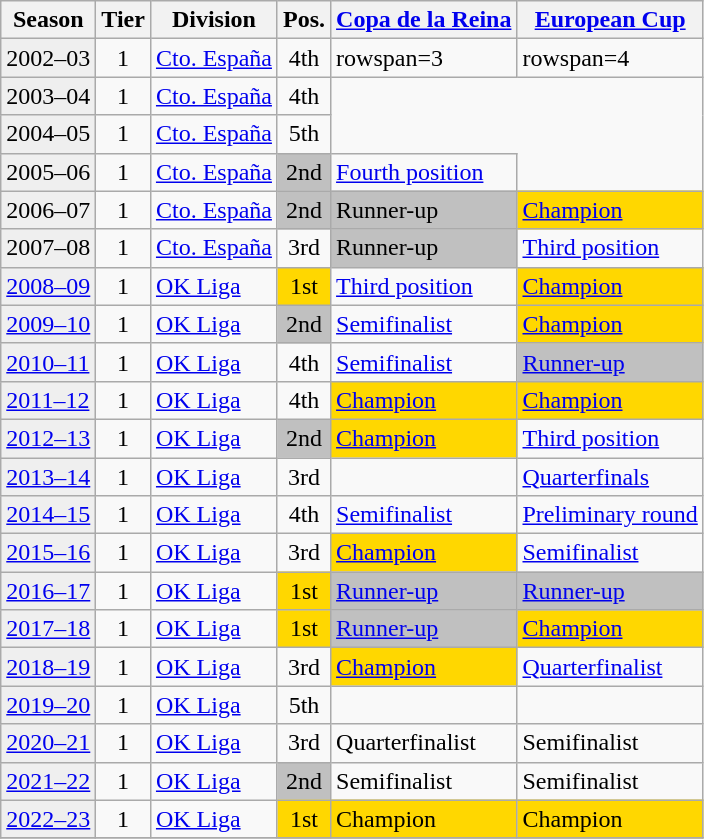<table class="wikitable">
<tr>
<th>Season</th>
<th>Tier</th>
<th>Division</th>
<th>Pos.</th>
<th><a href='#'>Copa de la Reina</a></th>
<th><a href='#'>European Cup</a></th>
</tr>
<tr>
<td style="background:#efefef;">2002–03</td>
<td align="center">1</td>
<td><a href='#'>Cto. España</a></td>
<td align="center">4th</td>
<td>rowspan=3 </td>
<td>rowspan=4 </td>
</tr>
<tr>
<td style="background:#efefef;">2003–04</td>
<td align="center">1</td>
<td><a href='#'>Cto. España</a></td>
<td align="center">4th</td>
</tr>
<tr>
<td style="background:#efefef;">2004–05</td>
<td align="center">1</td>
<td><a href='#'>Cto. España</a></td>
<td align="center">5th</td>
</tr>
<tr>
<td style="background:#efefef;">2005–06</td>
<td align="center">1</td>
<td><a href='#'>Cto. España</a></td>
<td style="background:silver" align="center">2nd</td>
<td><a href='#'>Fourth position</a></td>
</tr>
<tr>
<td style="background:#efefef;">2006–07</td>
<td align="center">1</td>
<td><a href='#'>Cto. España</a></td>
<td style="background:silver" align="center">2nd</td>
<td style="background:silver">Runner-up</td>
<td style="background:gold"><a href='#'>Champion</a></td>
</tr>
<tr>
<td style="background:#efefef;">2007–08</td>
<td align="center">1</td>
<td><a href='#'>Cto. España</a></td>
<td align="center">3rd</td>
<td style="background:silver">Runner-up</td>
<td><a href='#'>Third position</a></td>
</tr>
<tr>
<td style="background:#efefef;"><a href='#'>2008–09</a></td>
<td align="center">1</td>
<td><a href='#'>OK Liga</a></td>
<td style="background:gold" align="center">1st</td>
<td><a href='#'>Third position</a></td>
<td style="background:gold"><a href='#'>Champion</a></td>
</tr>
<tr>
<td style="background:#efefef;"><a href='#'>2009–10</a></td>
<td align="center">1</td>
<td><a href='#'>OK Liga</a></td>
<td style="background:silver" align="center">2nd</td>
<td><a href='#'>Semifinalist</a></td>
<td style="background:gold"><a href='#'>Champion</a></td>
</tr>
<tr>
<td style="background:#efefef;"><a href='#'>2010–11</a></td>
<td align="center">1</td>
<td><a href='#'>OK Liga</a></td>
<td align="center">4th</td>
<td><a href='#'>Semifinalist</a></td>
<td style="background:silver"><a href='#'>Runner-up</a></td>
</tr>
<tr>
<td style="background:#efefef;"><a href='#'>2011–12</a></td>
<td align="center">1</td>
<td><a href='#'>OK Liga</a></td>
<td align="center">4th</td>
<td style="background:gold"><a href='#'>Champion</a></td>
<td style="background:gold"><a href='#'>Champion</a></td>
</tr>
<tr>
<td style="background:#efefef;"><a href='#'>2012–13</a></td>
<td align="center">1</td>
<td><a href='#'>OK Liga</a></td>
<td style="background:silver" align="center">2nd</td>
<td style="background:gold"><a href='#'>Champion</a></td>
<td><a href='#'>Third position</a></td>
</tr>
<tr>
<td style="background:#efefef;"><a href='#'>2013–14</a></td>
<td align="center">1</td>
<td><a href='#'>OK Liga</a></td>
<td align="center">3rd</td>
<td></td>
<td><a href='#'>Quarterfinals</a></td>
</tr>
<tr>
<td style="background:#efefef;"><a href='#'>2014–15</a></td>
<td align="center">1</td>
<td><a href='#'>OK Liga</a></td>
<td align="center">4th</td>
<td><a href='#'>Semifinalist</a></td>
<td><a href='#'>Preliminary round</a></td>
</tr>
<tr>
<td style="background:#efefef;"><a href='#'>2015–16</a></td>
<td align="center">1</td>
<td><a href='#'>OK Liga</a></td>
<td align="center">3rd</td>
<td style="background:gold"><a href='#'>Champion</a></td>
<td><a href='#'>Semifinalist</a></td>
</tr>
<tr>
<td style="background:#efefef;"><a href='#'>2016–17</a></td>
<td align="center">1</td>
<td><a href='#'>OK Liga</a></td>
<td align="center" bgcolor=gold>1st</td>
<td style="background:silver"><a href='#'>Runner-up</a></td>
<td bgcolor=silver><a href='#'>Runner-up</a></td>
</tr>
<tr>
<td style="background:#efefef;"><a href='#'>2017–18</a></td>
<td align="center">1</td>
<td><a href='#'>OK Liga</a></td>
<td align="center" bgcolor=gold>1st</td>
<td style="background:silver"><a href='#'>Runner-up</a></td>
<td bgcolor=gold><a href='#'>Champion</a></td>
</tr>
<tr>
<td style="background:#efefef;"><a href='#'>2018–19</a></td>
<td align="center">1</td>
<td><a href='#'>OK Liga</a></td>
<td align="center">3rd</td>
<td bgcolor=gold><a href='#'>Champion</a></td>
<td><a href='#'>Quarterfinalist</a></td>
</tr>
<tr>
<td style="background:#efefef;"><a href='#'>2019–20</a></td>
<td align="center">1</td>
<td><a href='#'>OK Liga</a></td>
<td align="center">5th</td>
<td></td>
<td></td>
</tr>
<tr>
<td style="background:#efefef;"><a href='#'>2020–21</a></td>
<td align="center">1</td>
<td><a href='#'>OK Liga</a></td>
<td align="center">3rd</td>
<td>Quarterfinalist</td>
<td>Semifinalist</td>
</tr>
<tr>
<td style="background:#efefef;"><a href='#'>2021–22</a></td>
<td align="center">1</td>
<td><a href='#'>OK Liga</a></td>
<td align="center" bgcolor=silver>2nd</td>
<td>Semifinalist</td>
<td>Semifinalist</td>
</tr>
<tr>
<td style="background:#efefef;"><a href='#'>2022–23</a></td>
<td align="center">1</td>
<td><a href='#'>OK Liga</a></td>
<td align="center" bgcolor=gold>1st</td>
<td bgcolor=gold>Champion</td>
<td bgcolor=gold>Champion</td>
</tr>
<tr>
</tr>
</table>
